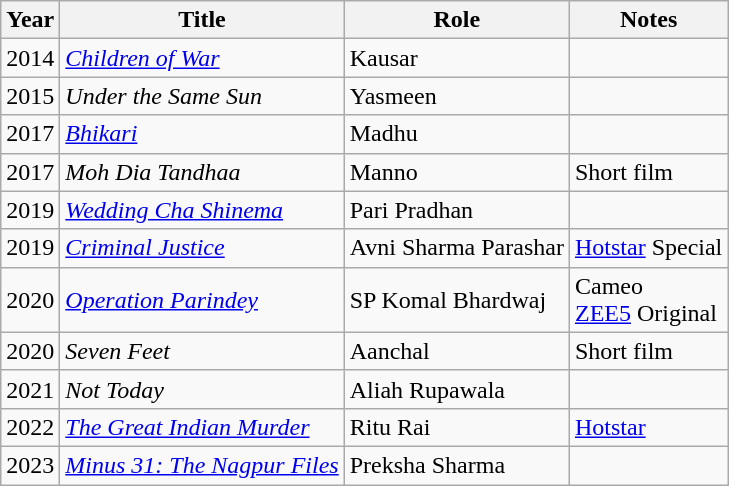<table class="wikitable sortable">
<tr>
<th>Year</th>
<th>Title</th>
<th>Role</th>
<th>Notes</th>
</tr>
<tr>
<td>2014</td>
<td><em><a href='#'>Children of War</a></em></td>
<td>Kausar</td>
<td></td>
</tr>
<tr>
<td>2015</td>
<td><em>Under the Same Sun</em></td>
<td>Yasmeen</td>
<td></td>
</tr>
<tr>
<td>2017</td>
<td><em><a href='#'>Bhikari</a></em></td>
<td>Madhu</td>
<td></td>
</tr>
<tr>
<td>2017</td>
<td><em>Moh Dia Tandhaa</em></td>
<td>Manno</td>
<td>Short film</td>
</tr>
<tr>
<td>2019</td>
<td><em><a href='#'>Wedding Cha Shinema</a></em></td>
<td>Pari Pradhan</td>
<td></td>
</tr>
<tr>
<td>2019</td>
<td><em><a href='#'>Criminal Justice</a></em></td>
<td>Avni Sharma Parashar</td>
<td><a href='#'>Hotstar</a> Special</td>
</tr>
<tr>
<td>2020</td>
<td><em><a href='#'>Operation Parindey</a></em></td>
<td>SP Komal Bhardwaj</td>
<td>Cameo<br><a href='#'>ZEE5</a> Original</td>
</tr>
<tr>
<td>2020</td>
<td><em>Seven Feet</em></td>
<td>Aanchal</td>
<td>Short film</td>
</tr>
<tr>
<td>2021</td>
<td><em>Not Today</em></td>
<td>Aliah Rupawala</td>
<td></td>
</tr>
<tr>
<td>2022</td>
<td><em><a href='#'>The Great Indian Murder</a></em></td>
<td>Ritu Rai</td>
<td><a href='#'>Hotstar</a></td>
</tr>
<tr>
<td>2023</td>
<td><em><a href='#'>Minus 31: The Nagpur Files</a></em></td>
<td>Preksha Sharma</td>
<td></td>
</tr>
</table>
